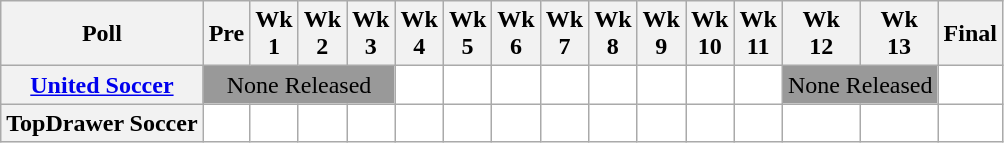<table class="wikitable" style="white-space:nowrap;text-align:center;">
<tr>
<th>Poll</th>
<th>Pre</th>
<th>Wk<br>1</th>
<th>Wk<br>2</th>
<th>Wk<br>3</th>
<th>Wk<br>4</th>
<th>Wk<br>5</th>
<th>Wk<br>6</th>
<th>Wk<br>7</th>
<th>Wk<br>8</th>
<th>Wk<br>9</th>
<th>Wk<br>10</th>
<th>Wk<br>11</th>
<th>Wk<br>12</th>
<th>Wk<br>13</th>
<th>Final<br></th>
</tr>
<tr>
<th><a href='#'>United Soccer</a></th>
<td colspan=4 style="background:#999;">None Released</td>
<td style="background:#FFFFFF;"></td>
<td style="background:#FFFFFF;"></td>
<td style="background:#FFFFFF;"></td>
<td style="background:#FFFFFF;"></td>
<td style="background:#FFFFFF;"></td>
<td style="background:#FFFFFF;"></td>
<td style="background:#FFFFFF;"></td>
<td style="background:#FFFFFF;"></td>
<td colspan=2 style="background:#999;">None Released</td>
<td style="background:#FFFFFF;"></td>
</tr>
<tr>
<th>TopDrawer Soccer </th>
<td style="background:#FFFFFF;"></td>
<td style="background:#FFFFFF;"></td>
<td style="background:#FFFFFF;"></td>
<td style="background:#FFFFFF;"></td>
<td style="background:#FFFFFF;"></td>
<td style="background:#FFFFFF;"></td>
<td style="background:#FFFFFF;"></td>
<td style="background:#FFFFFF;"></td>
<td style="background:#FFFFFF;"></td>
<td style="background:#FFFFFF;"></td>
<td style="background:#FFFFFF;"></td>
<td style="background:#FFFFFF;"></td>
<td style="background:#FFFFFF;"></td>
<td style="background:#FFFFFF;"></td>
<td style="background:#FFFFFF;"></td>
</tr>
</table>
